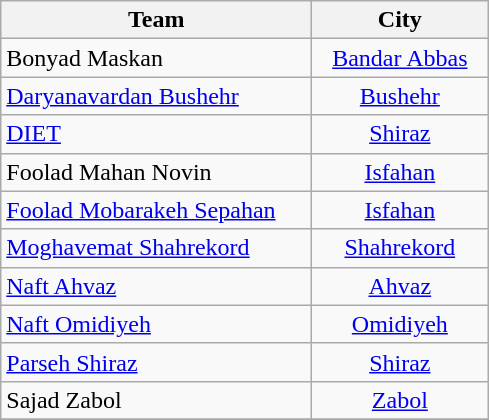<table class="wikitable" style="text-align: Center;">
<tr>
<th width=200>Team</th>
<th width=110>City</th>
</tr>
<tr>
<td align="left">Bonyad Maskan</td>
<td><a href='#'>Bandar Abbas</a></td>
</tr>
<tr>
<td align="left"><a href='#'>Daryanavardan Bushehr</a></td>
<td><a href='#'>Bushehr</a></td>
</tr>
<tr>
<td align="left"><a href='#'>DIET</a></td>
<td><a href='#'>Shiraz</a></td>
</tr>
<tr>
<td align="left">Foolad Mahan Novin</td>
<td><a href='#'>Isfahan</a></td>
</tr>
<tr>
<td align="left"><a href='#'>Foolad Mobarakeh Sepahan</a></td>
<td><a href='#'>Isfahan</a></td>
</tr>
<tr>
<td align="left"><a href='#'>Moghavemat Shahrekord</a></td>
<td><a href='#'>Shahrekord</a></td>
</tr>
<tr>
<td align="left"><a href='#'>Naft Ahvaz</a></td>
<td><a href='#'>Ahvaz</a></td>
</tr>
<tr>
<td align="left"><a href='#'>Naft Omidiyeh</a></td>
<td><a href='#'>Omidiyeh</a></td>
</tr>
<tr>
<td align="left"><a href='#'>Parseh Shiraz</a></td>
<td><a href='#'>Shiraz</a></td>
</tr>
<tr>
<td align="left">Sajad Zabol</td>
<td><a href='#'>Zabol</a></td>
</tr>
<tr>
</tr>
</table>
